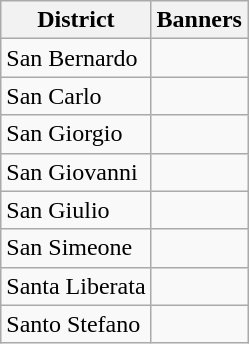<table class="wikitable">
<tr>
<th>District</th>
<th>Banners</th>
</tr>
<tr>
<td>San Bernardo</td>
<td></td>
</tr>
<tr>
<td>San Carlo</td>
<td></td>
</tr>
<tr>
<td>San Giorgio</td>
<td></td>
</tr>
<tr>
<td>San Giovanni</td>
<td></td>
</tr>
<tr>
<td>San Giulio</td>
<td></td>
</tr>
<tr>
<td>San Simeone</td>
<td></td>
</tr>
<tr>
<td>Santa Liberata</td>
<td></td>
</tr>
<tr>
<td>Santo Stefano</td>
<td></td>
</tr>
</table>
